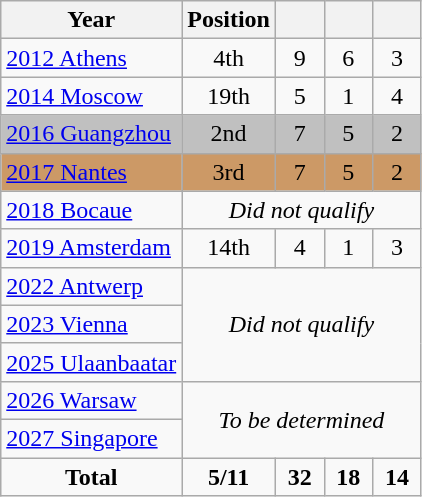<table class="wikitable" style="text-align: center;">
<tr>
<th>Year</th>
<th>Position</th>
<th width=25px></th>
<th width=25px></th>
<th width=25px></th>
</tr>
<tr>
<td style="text-align: left;"> <a href='#'>2012 Athens</a></td>
<td>4th</td>
<td>9</td>
<td>6</td>
<td>3</td>
</tr>
<tr>
<td style="text-align: left;"> <a href='#'>2014 Moscow</a></td>
<td>19th</td>
<td>5</td>
<td>1</td>
<td>4</td>
</tr>
<tr bgcolor="silver">
<td style="text-align: left;"> <a href='#'>2016 Guangzhou</a></td>
<td>2nd</td>
<td>7</td>
<td>5</td>
<td>2</td>
</tr>
<tr bgcolor="#cc9966">
<td style="text-align: left;"> <a href='#'>2017 Nantes</a></td>
<td>3rd</td>
<td>7</td>
<td>5</td>
<td>2</td>
</tr>
<tr>
<td style="text-align: left;"> <a href='#'>2018 Bocaue</a></td>
<td colspan=4><em>Did not qualify</em></td>
</tr>
<tr>
<td style="text-align: left;"> <a href='#'>2019 Amsterdam</a></td>
<td>14th</td>
<td>4</td>
<td>1</td>
<td>3</td>
</tr>
<tr>
<td style="text-align: left;"> <a href='#'>2022 Antwerp</a></td>
<td colspan=4 rowspan=3><em>Did not qualify</em></td>
</tr>
<tr>
<td style="text-align: left;"> <a href='#'>2023 Vienna</a></td>
</tr>
<tr>
<td style="text-align: left;"> <a href='#'>2025 Ulaanbaatar</a></td>
</tr>
<tr>
<td style="text-align: left;"> <a href='#'>2026 Warsaw</a></td>
<td colspan=4 rowspan=2><em>To be determined</em></td>
</tr>
<tr>
<td style="text-align: left;"> <a href='#'>2027 Singapore</a></td>
</tr>
<tr>
<td><strong>Total</strong></td>
<td><strong>5/11</strong></td>
<td><strong>32</strong></td>
<td><strong>18</strong></td>
<td><strong>14</strong></td>
</tr>
</table>
